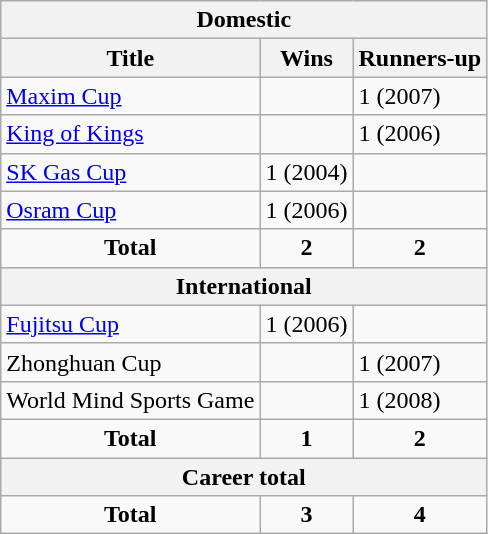<table class="wikitable">
<tr>
<th colspan=3>Domestic</th>
</tr>
<tr>
<th>Title</th>
<th>Wins</th>
<th>Runners-up</th>
</tr>
<tr>
<td><a href='#'>Maxim Cup</a></td>
<td></td>
<td>1 (2007)</td>
</tr>
<tr>
<td><a href='#'>King of Kings</a></td>
<td></td>
<td>1 (2006)</td>
</tr>
<tr>
<td><a href='#'>SK Gas Cup</a></td>
<td>1 (2004)</td>
<td></td>
</tr>
<tr>
<td><a href='#'>Osram Cup</a></td>
<td>1 (2006)</td>
<td></td>
</tr>
<tr align="center">
<td><strong>Total</strong></td>
<td><strong>2</strong></td>
<td><strong>2</strong></td>
</tr>
<tr>
<th colspan=3>International</th>
</tr>
<tr>
<td><a href='#'>Fujitsu Cup</a></td>
<td>1 (2006)</td>
<td></td>
</tr>
<tr>
<td>Zhonghuan Cup</td>
<td></td>
<td>1 (2007)</td>
</tr>
<tr>
<td>World Mind Sports Game</td>
<td></td>
<td>1 (2008)</td>
</tr>
<tr align="center">
<td><strong>Total</strong></td>
<td><strong>1</strong></td>
<td><strong>2</strong></td>
</tr>
<tr>
<th colspan=3>Career total</th>
</tr>
<tr align="center">
<td><strong>Total</strong></td>
<td><strong>3</strong></td>
<td><strong>4</strong></td>
</tr>
</table>
